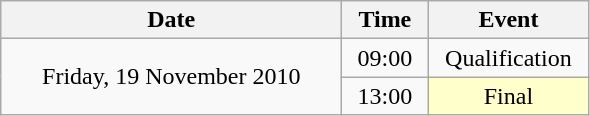<table class = "wikitable" style="text-align:center;">
<tr>
<th width=220>Date</th>
<th width=50>Time</th>
<th width=100>Event</th>
</tr>
<tr>
<td rowspan=2>Friday, 19 November 2010</td>
<td>09:00</td>
<td>Qualification</td>
</tr>
<tr>
<td>13:00</td>
<td bgcolor=ffffcc>Final</td>
</tr>
</table>
